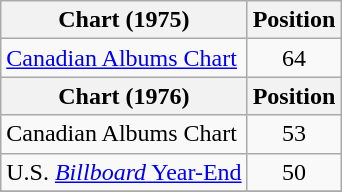<table class="wikitable" style="text-align:center;">
<tr>
<th>Chart (1975)</th>
<th>Position</th>
</tr>
<tr>
<td align="left"><a href='#'>Canadian Albums Chart</a></td>
<td>64</td>
</tr>
<tr>
<th>Chart (1976)</th>
<th>Position</th>
</tr>
<tr>
<td align="left">Canadian Albums Chart</td>
<td>53</td>
</tr>
<tr>
<td align="left">U.S. <a href='#'><em>Billboard</em> Year-End</a></td>
<td>50</td>
</tr>
<tr>
</tr>
</table>
